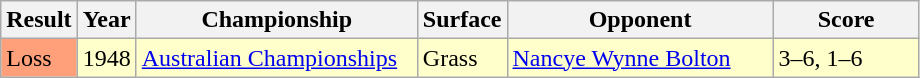<table class='sortable wikitable'>
<tr>
<th style="width:40px">Result</th>
<th style="width:30px">Year</th>
<th style="width:180px">Championship</th>
<th style="width:50px">Surface</th>
<th style="width:170px">Opponent</th>
<th style="width:90px" class="unsortable">Score</th>
</tr>
<tr style="background:#ffc;">
<td style="background:#ffa07a;">Loss</td>
<td>1948</td>
<td><a href='#'>Australian Championships</a></td>
<td>Grass</td>
<td> <a href='#'>Nancye Wynne Bolton</a></td>
<td>3–6, 1–6</td>
</tr>
</table>
